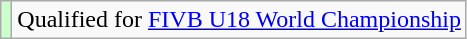<table class="wikitable">
<tr>
<td bgcolor=#ccffcc></td>
<td>Qualified for <a href='#'>FIVB U18 World Championship</a></td>
</tr>
</table>
